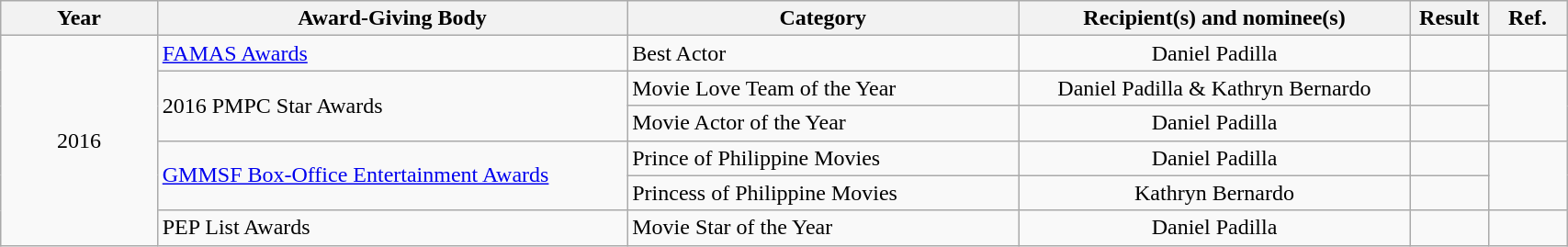<table | width="90%" class="wikitable sortable">
<tr>
<th width="10%">Year</th>
<th width="30%">Award-Giving Body</th>
<th width="25%">Category</th>
<th width="25%">Recipient(s) and nominee(s)</th>
<th width="5%">Result</th>
<th width="5%">Ref.</th>
</tr>
<tr>
<td rowspan="6" align="center">2016</td>
<td align="left"><a href='#'>FAMAS Awards</a></td>
<td align="left">Best Actor</td>
<td align="center">Daniel Padilla</td>
<td></td>
<td align="center"></td>
</tr>
<tr>
<td rowspan="2" align="left">2016 PMPC Star Awards</td>
<td align="left">Movie Love Team of the Year</td>
<td align="center">Daniel Padilla & Kathryn Bernardo</td>
<td></td>
<td rowspan="2" align="center"></td>
</tr>
<tr>
<td align="left">Movie Actor of the Year</td>
<td align="center">Daniel Padilla</td>
<td></td>
</tr>
<tr>
<td rowspan="2" align="left"><a href='#'>GMMSF Box-Office Entertainment Awards</a></td>
<td align="left">Prince of Philippine Movies</td>
<td align="center">Daniel Padilla</td>
<td></td>
<td rowspan="2" align="center"></td>
</tr>
<tr>
<td align="left">Princess of Philippine Movies</td>
<td align="center">Kathryn Bernardo</td>
<td></td>
</tr>
<tr>
<td>PEP List Awards</td>
<td align="left">Movie Star of the Year</td>
<td align="center">Daniel Padilla</td>
<td></td>
<td align="center"></td>
</tr>
</table>
